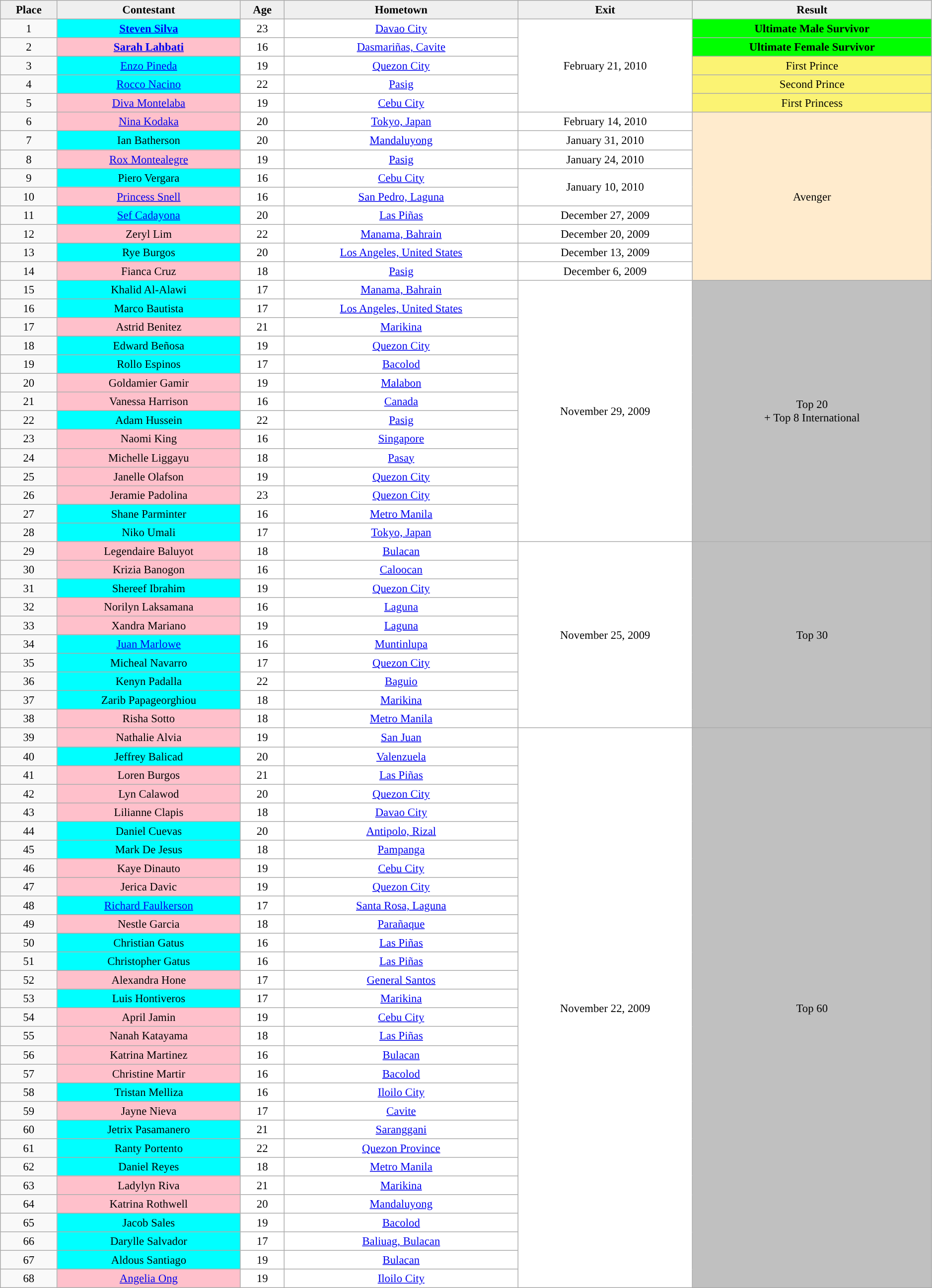<table class="wikitable nowrap" style="text-align:center; font-size:95%;width:99%;">
<tr>
<th scope="col" style="background:#EFEFEF;">Place</th>
<th scope="col" style="background:#EFEFEF;">Contestant</th>
<th scope="col" style="background:#EFEFEF;">Age</th>
<th scope="col" style="background:#EFEFEF;">Hometown</th>
<th scope="col" style="background:#EFEFEF;">Exit</th>
<th scope="col" style="background:#EFEFEF;">Result</th>
</tr>
<tr>
<td>1</td>
<td style="background:cyan;"><strong><a href='#'>Steven Silva</a></strong></td>
<td style="background:#FFFFFF">23</td>
<td style="background:#FFFFFF"><a href='#'>Davao City</a></td>
<td style="background:#FFFFFF" rowspan=5>February 21, 2010</td>
<td style="background:lime"><strong>Ultimate Male Survivor</strong></td>
</tr>
<tr>
<td>2</td>
<td style="background:pink;"><strong><a href='#'>Sarah Lahbati</a></strong></td>
<td style="background:#FFFFFF">16</td>
<td style="background:#FFFFFF"><a href='#'>Dasmariñas, Cavite</a></td>
<td style="background:lime"><strong>Ultimate Female Survivor</strong></td>
</tr>
<tr>
<td>3</td>
<td style="background:cyan;"><a href='#'>Enzo Pineda</a></td>
<td style="background:#FFFFFF">19</td>
<td style="background:#FFFFFF"><a href='#'>Quezon City</a></td>
<td style="background:#FBF373">First Prince</td>
</tr>
<tr>
<td>4</td>
<td style="background:cyan;"><a href='#'>Rocco Nacino</a></td>
<td style="background:#FFFFFF">22</td>
<td style="background:#FFFFFF"><a href='#'>Pasig</a></td>
<td style="background:#FBF373">Second Prince</td>
</tr>
<tr>
<td>5</td>
<td style="background:pink;"><a href='#'>Diva Montelaba</a></td>
<td style="background:#FFFFFF">19</td>
<td style="background:#FFFFFF"><a href='#'>Cebu City</a></td>
<td style="background:#FBF373">First Princess</td>
</tr>
<tr>
<td>6</td>
<td style="background:pink;"><a href='#'>Nina Kodaka</a></td>
<td style="background:#FFFFFF">20</td>
<td style="background:#FFFFFF"><a href='#'>Tokyo, Japan</a></td>
<td style="background:#FFFFFF">February 14, 2010</td>
<td style="background:#FFEBCD" rowspan=9>Avenger</td>
</tr>
<tr>
<td>7</td>
<td style="background:cyan;">Ian Batherson</td>
<td style="background:#FFFFFF">20</td>
<td style="background:#FFFFFF"><a href='#'>Mandaluyong</a></td>
<td style="background:#FFFFFF">January 31, 2010</td>
</tr>
<tr>
<td>8</td>
<td style="background:pink;"><a href='#'>Rox Montealegre</a></td>
<td style="background:#FFFFFF">19</td>
<td style="background:#FFFFFF"><a href='#'>Pasig</a></td>
<td style="background:#FFFFFF">January 24, 2010</td>
</tr>
<tr>
<td>9</td>
<td style="background:cyan;">Piero Vergara</td>
<td style="background:#FFFFFF">16</td>
<td style="background:#FFFFFF"><a href='#'>Cebu City</a></td>
<td style="background:#FFFFFF" rowspan=2>January 10, 2010</td>
</tr>
<tr>
<td>10</td>
<td style="background:pink;"><a href='#'>Princess Snell</a></td>
<td style="background:#FFFFFF">16</td>
<td style="background:#FFFFFF"><a href='#'>San Pedro, Laguna</a></td>
</tr>
<tr>
<td>11</td>
<td style="background:cyan;"><a href='#'>Sef Cadayona</a></td>
<td style="background:#FFFFFF">20</td>
<td style="background:#FFFFFF"><a href='#'>Las Piñas</a></td>
<td style="background:#FFFFFF">December 27, 2009</td>
</tr>
<tr>
<td>12</td>
<td style="background:pink;">Zeryl Lim</td>
<td style="background:#FFFFFF">22</td>
<td style="background:#FFFFFF"><a href='#'>Manama, Bahrain</a></td>
<td style="background:#FFFFFF">December 20, 2009</td>
</tr>
<tr>
<td>13</td>
<td style="background:cyan;">Rye Burgos</td>
<td style="background:#FFFFFF">20</td>
<td style="background:#FFFFFF"><a href='#'>Los Angeles, United States</a></td>
<td style="background:#FFFFFF">December 13, 2009</td>
</tr>
<tr>
<td>14</td>
<td style="background:pink;">Fianca Cruz</td>
<td style="background:#FFFFFF">18</td>
<td style="background:#FFFFFF"><a href='#'>Pasig</a></td>
<td style="background:#FFFFFF">December 6, 2009</td>
</tr>
<tr>
<td>15</td>
<td style="background:cyan;">Khalid Al-Alawi</td>
<td style="background:#FFFFFF">17</td>
<td style="background:#FFFFFF"><a href='#'>Manama, Bahrain</a></td>
<td style="background:#FFFFFF" rowspan=14>November 29, 2009</td>
<td style="background:silver" rowspan=14>Top 20<br>+ Top 8 International</td>
</tr>
<tr>
<td>16</td>
<td style="background:cyan;">Marco Bautista</td>
<td style="background:#FFFFFF">17</td>
<td style="background:#FFFFFF"><a href='#'>Los Angeles, United States</a></td>
</tr>
<tr>
<td>17</td>
<td style="background:pink;">Astrid Benitez</td>
<td style="background:#FFFFFF">21</td>
<td style="background:#FFFFFF"><a href='#'>Marikina</a></td>
</tr>
<tr>
<td>18</td>
<td style="background:cyan;">Edward Beñosa</td>
<td style="background:#FFFFFF">19</td>
<td style="background:#FFFFFF"><a href='#'>Quezon City</a></td>
</tr>
<tr>
<td>19</td>
<td style="background:cyan;">Rollo Espinos</td>
<td style="background:#FFFFFF">17</td>
<td style="background:#FFFFFF"><a href='#'>Bacolod</a></td>
</tr>
<tr>
<td>20</td>
<td style="background:pink;">Goldamier Gamir</td>
<td style="background:#FFFFFF">19</td>
<td style="background:#FFFFFF"><a href='#'>Malabon</a></td>
</tr>
<tr>
<td>21</td>
<td style="background:pink;">Vanessa Harrison</td>
<td style="background:#FFFFFF">16</td>
<td style="background:#FFFFFF"><a href='#'>Canada</a></td>
</tr>
<tr>
<td>22</td>
<td style="background:cyan;">Adam  Hussein</td>
<td style="background:#FFFFFF">22</td>
<td style="background:#FFFFFF"><a href='#'>Pasig</a></td>
</tr>
<tr>
<td>23</td>
<td style="background:pink;">Naomi King</td>
<td style="background:#FFFFFF">16</td>
<td style="background:#FFFFFF"><a href='#'>Singapore</a></td>
</tr>
<tr>
<td>24</td>
<td style="background:pink;">Michelle Liggayu</td>
<td style="background:#FFFFFF">18</td>
<td style="background:#FFFFFF"><a href='#'>Pasay</a></td>
</tr>
<tr>
<td>25</td>
<td style="background:pink;">Janelle  Olafson</td>
<td style="background:#FFFFFF">19</td>
<td style="background:#FFFFFF"><a href='#'>Quezon City</a></td>
</tr>
<tr>
<td>26</td>
<td style="background:pink;">Jeramie Padolina</td>
<td style="background:#FFFFFF">23</td>
<td style="background:#FFFFFF"><a href='#'>Quezon City</a></td>
</tr>
<tr>
<td>27</td>
<td style="background:cyan;">Shane Parminter</td>
<td style="background:#FFFFFF">16</td>
<td style="background:#FFFFFF"><a href='#'>Metro Manila</a></td>
</tr>
<tr>
<td>28</td>
<td style="background:cyan;">Niko Umali</td>
<td style="background:#FFFFFF">17</td>
<td style="background:#FFFFFF"><a href='#'>Tokyo, Japan</a></td>
</tr>
<tr>
<td>29</td>
<td style="background:pink;">Legendaire Baluyot</td>
<td style="background:#FFFFFF">18</td>
<td style="background:#FFFFFF"><a href='#'>Bulacan</a></td>
<td style="background:#FFFFFF" rowspan=10>November 25, 2009</td>
<td style="background:silver" rowspan=10>Top 30</td>
</tr>
<tr>
<td>30</td>
<td style="background:pink;">Krizia  Banogon</td>
<td style="background:#FFFFFF">16</td>
<td style="background:#FFFFFF"><a href='#'>Caloocan</a></td>
</tr>
<tr>
<td>31</td>
<td style="background:cyan;">Shereef Ibrahim</td>
<td style="background:#FFFFFF">19</td>
<td style="background:#FFFFFF"><a href='#'>Quezon City</a></td>
</tr>
<tr>
<td>32</td>
<td style="background:pink;">Norilyn Laksamana</td>
<td style="background:#FFFFFF">16</td>
<td style="background:#FFFFFF"><a href='#'>Laguna</a></td>
</tr>
<tr>
<td>33</td>
<td style="background:pink;">Xandra Mariano</td>
<td style="background:#FFFFFF">19</td>
<td style="background:#FFFFFF"><a href='#'>Laguna</a></td>
</tr>
<tr>
<td>34</td>
<td style="background:cyan;"><a href='#'>Juan Marlowe</a></td>
<td style="background:#FFFFFF">16</td>
<td style="background:#FFFFFF"><a href='#'>Muntinlupa</a></td>
</tr>
<tr>
<td>35</td>
<td style="background:cyan;">Micheal Navarro</td>
<td style="background:#FFFFFF">17</td>
<td style="background:#FFFFFF"><a href='#'>Quezon City</a></td>
</tr>
<tr>
<td>36</td>
<td style="background:cyan;">Kenyn Padalla</td>
<td style="background:#FFFFFF">22</td>
<td style="background:#FFFFFF"><a href='#'>Baguio</a></td>
</tr>
<tr>
<td>37</td>
<td style="background:cyan;">Zarib Papageorghiou</td>
<td style="background:#FFFFFF">18</td>
<td style="background:#FFFFFF"><a href='#'>Marikina</a></td>
</tr>
<tr>
<td>38</td>
<td style="background:pink;">Risha Sotto</td>
<td style="background:#FFFFFF">18</td>
<td style="background:#FFFFFF"><a href='#'>Metro Manila</a></td>
</tr>
<tr>
<td>39</td>
<td style="background:pink;">Nathalie Alvia</td>
<td style="background:#FFFFFF">19</td>
<td style="background:#FFFFFF"><a href='#'>San Juan</a></td>
<td style="background:#FFFFFF" rowspan=30>November 22, 2009</td>
<td style="background:silver" rowspan=30>Top 60</td>
</tr>
<tr>
<td>40</td>
<td style="background:cyan;">Jeffrey Balicad</td>
<td style="background:#FFFFFF">20</td>
<td style="background:#FFFFFF"><a href='#'>Valenzuela</a></td>
</tr>
<tr>
<td>41</td>
<td style="background:pink;">Loren Burgos</td>
<td style="background:#FFFFFF">21</td>
<td style="background:#FFFFFF"><a href='#'>Las Piñas</a></td>
</tr>
<tr>
<td>42</td>
<td style="background:pink;">Lyn  Calawod</td>
<td style="background:#FFFFFF">20</td>
<td style="background:#FFFFFF"><a href='#'>Quezon City</a></td>
</tr>
<tr>
<td>43</td>
<td style="background:pink;">Lilianne Clapis</td>
<td style="background:#FFFFFF">18</td>
<td style="background:#FFFFFF"><a href='#'>Davao City</a></td>
</tr>
<tr>
<td>44</td>
<td style="background:cyan;">Daniel Cuevas</td>
<td style="background:#FFFFFF">20</td>
<td style="background:#FFFFFF"><a href='#'>Antipolo, Rizal</a></td>
</tr>
<tr>
<td>45</td>
<td style="background:cyan;">Mark De Jesus</td>
<td style="background:#FFFFFF">18</td>
<td style="background:#FFFFFF"><a href='#'>Pampanga</a></td>
</tr>
<tr>
<td>46</td>
<td style="background:pink;">Kaye Dinauto</td>
<td style="background:#FFFFFF">19</td>
<td style="background:#FFFFFF"><a href='#'>Cebu City</a></td>
</tr>
<tr>
<td>47</td>
<td style="background:pink;">Jerica Davic</td>
<td style="background:#FFFFFF">19</td>
<td style="background:#FFFFFF"><a href='#'>Quezon City</a></td>
</tr>
<tr>
<td>48</td>
<td style="background:cyan;"><a href='#'>Richard Faulkerson</a></td>
<td style="background:#FFFFFF">17</td>
<td style="background:#FFFFFF"><a href='#'>Santa Rosa, Laguna</a></td>
</tr>
<tr>
<td>49</td>
<td style="background:pink;">Nestle Garcia</td>
<td style="background:#FFFFFF">18</td>
<td style="background:#FFFFFF"><a href='#'>Parañaque</a></td>
</tr>
<tr>
<td>50</td>
<td style="background:cyan;">Christian Gatus</td>
<td style="background:#FFFFFF">16</td>
<td style="background:#FFFFFF"><a href='#'>Las Piñas</a></td>
</tr>
<tr>
<td>51</td>
<td style="background:cyan;">Christopher Gatus</td>
<td style="background:#FFFFFF">16</td>
<td style="background:#FFFFFF"><a href='#'>Las Piñas</a></td>
</tr>
<tr>
<td>52</td>
<td style="background:pink;">Alexandra Hone</td>
<td style="background:#FFFFFF">17</td>
<td style="background:#FFFFFF"><a href='#'>General Santos</a></td>
</tr>
<tr>
<td>53</td>
<td style="background:cyan;">Luis Hontiveros</td>
<td style="background:#FFFFFF">17</td>
<td style="background:#FFFFFF"><a href='#'>Marikina</a></td>
</tr>
<tr>
<td>54</td>
<td style="background:pink;">April Jamin</td>
<td style="background:#FFFFFF">19</td>
<td style="background:#FFFFFF"><a href='#'>Cebu City</a></td>
</tr>
<tr>
<td>55</td>
<td style="background:pink;">Nanah Katayama</td>
<td style="background:#FFFFFF">18</td>
<td style="background:#FFFFFF"><a href='#'>Las Piñas</a></td>
</tr>
<tr>
<td>56</td>
<td style="background:pink;">Katrina Martinez</td>
<td style="background:#FFFFFF">16</td>
<td style="background:#FFFFFF"><a href='#'>Bulacan</a></td>
</tr>
<tr>
<td>57</td>
<td style="background:pink;">Christine Martir</td>
<td style="background:#FFFFFF">16</td>
<td style="background:#FFFFFF"><a href='#'>Bacolod</a></td>
</tr>
<tr>
<td>58</td>
<td style="background:cyan;">Tristan Melliza</td>
<td style="background:#FFFFFF">16</td>
<td style="background:#FFFFFF"><a href='#'>Iloilo City</a></td>
</tr>
<tr>
<td>59</td>
<td style="background:pink;">Jayne  Nieva</td>
<td style="background:#FFFFFF">17</td>
<td style="background:#FFFFFF"><a href='#'>Cavite</a></td>
</tr>
<tr>
<td>60</td>
<td style="background:cyan;">Jetrix Pasamanero</td>
<td style="background:#FFFFFF">21</td>
<td style="background:#FFFFFF"><a href='#'>Saranggani</a></td>
</tr>
<tr>
<td>61</td>
<td style="background:cyan;">Ranty Portento</td>
<td style="background:#FFFFFF">22</td>
<td style="background:#FFFFFF"><a href='#'>Quezon Province</a></td>
</tr>
<tr>
<td>62</td>
<td style="background:cyan;">Daniel Reyes</td>
<td style="background:#FFFFFF">18</td>
<td style="background:#FFFFFF"><a href='#'>Metro Manila</a></td>
</tr>
<tr>
<td>63</td>
<td style="background:pink;">Ladylyn Riva</td>
<td style="background:#FFFFFF">21</td>
<td style="background:#FFFFFF"><a href='#'>Marikina</a></td>
</tr>
<tr>
<td>64</td>
<td style="background:pink;">Katrina Rothwell</td>
<td style="background:#FFFFFF">20</td>
<td style="background:#FFFFFF"><a href='#'>Mandaluyong</a></td>
</tr>
<tr>
<td>65</td>
<td style="background:cyan;">Jacob Sales</td>
<td style="background:#FFFFFF">19</td>
<td style="background:#FFFFFF"><a href='#'>Bacolod</a></td>
</tr>
<tr>
<td>66</td>
<td style="background:cyan;">Darylle Salvador</td>
<td style="background:#FFFFFF">17</td>
<td style="background:#FFFFFF"><a href='#'>Baliuag, Bulacan</a></td>
</tr>
<tr>
<td>67</td>
<td style="background:cyan;">Aldous Santiago</td>
<td style="background:#FFFFFF">19</td>
<td style="background:#FFFFFF"><a href='#'>Bulacan</a></td>
</tr>
<tr>
<td>68</td>
<td style="background:pink;"><a href='#'>Angelia Ong</a></td>
<td style="background:#FFFFFF">19</td>
<td style="background:#FFFFFF"><a href='#'>Iloilo City</a></td>
</tr>
</table>
